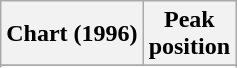<table class="wikitable sortable plainrowheaders">
<tr>
<th>Chart (1996)</th>
<th>Peak<br>position</th>
</tr>
<tr>
</tr>
<tr>
</tr>
<tr>
</tr>
<tr>
</tr>
</table>
